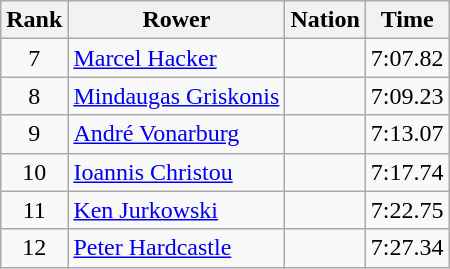<table class="wikitable sortable" style="text-align:center">
<tr>
<th>Rank</th>
<th>Rower</th>
<th>Nation</th>
<th>Time</th>
</tr>
<tr>
<td>7</td>
<td align=left><a href='#'>Marcel Hacker</a></td>
<td align=left></td>
<td>7:07.82</td>
</tr>
<tr>
<td>8</td>
<td align=left><a href='#'>Mindaugas Griskonis</a></td>
<td align=left></td>
<td>7:09.23</td>
</tr>
<tr>
<td>9</td>
<td align=left><a href='#'>André Vonarburg</a></td>
<td align=left></td>
<td>7:13.07</td>
</tr>
<tr>
<td>10</td>
<td align=left><a href='#'>Ioannis Christou</a></td>
<td align=left></td>
<td>7:17.74</td>
</tr>
<tr>
<td>11</td>
<td align=left><a href='#'>Ken Jurkowski</a></td>
<td align=left></td>
<td>7:22.75</td>
</tr>
<tr>
<td>12</td>
<td align=left><a href='#'>Peter Hardcastle</a></td>
<td align=left></td>
<td>7:27.34</td>
</tr>
</table>
